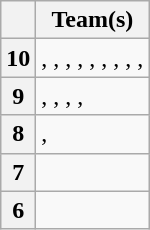<table class="wikitable">
<tr>
<th></th>
<th>Team(s)</th>
</tr>
<tr>
<th>10</th>
<td>, , , , , , , , , </td>
</tr>
<tr>
<th>9</th>
<td>, , , , </td>
</tr>
<tr>
<th>8</th>
<td>, </td>
</tr>
<tr>
<th>7</th>
<td></td>
</tr>
<tr>
<th>6</th>
<td></td>
</tr>
</table>
